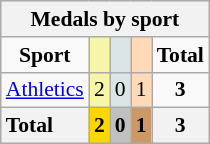<table class="wikitable" style="text-align:center;font-size:90%">
<tr style="background:#efefef;">
<th colspan=7>Medals by sport</th>
</tr>
<tr>
<td><strong>Sport</strong></td>
<td bgcolor=#f7f6a8></td>
<td bgcolor=#dce5e5></td>
<td bgcolor=#ffdab9></td>
<td><strong>Total</strong></td>
</tr>
<tr>
<td style="text-align:left;"><a href='#'>Athletics</a></td>
<td style="background:#F7F6A8;">2</td>
<td style="background:#DCE5E5;">0</td>
<td style="background:#FFDAB9;">1</td>
<td><strong>3</strong></td>
</tr>
<tr>
<th style="text-align:left;">Total</th>
<th style="background:gold;">2</th>
<th style="background:silver;">0</th>
<th style="background:#c96;">1</th>
<th>3</th>
</tr>
</table>
